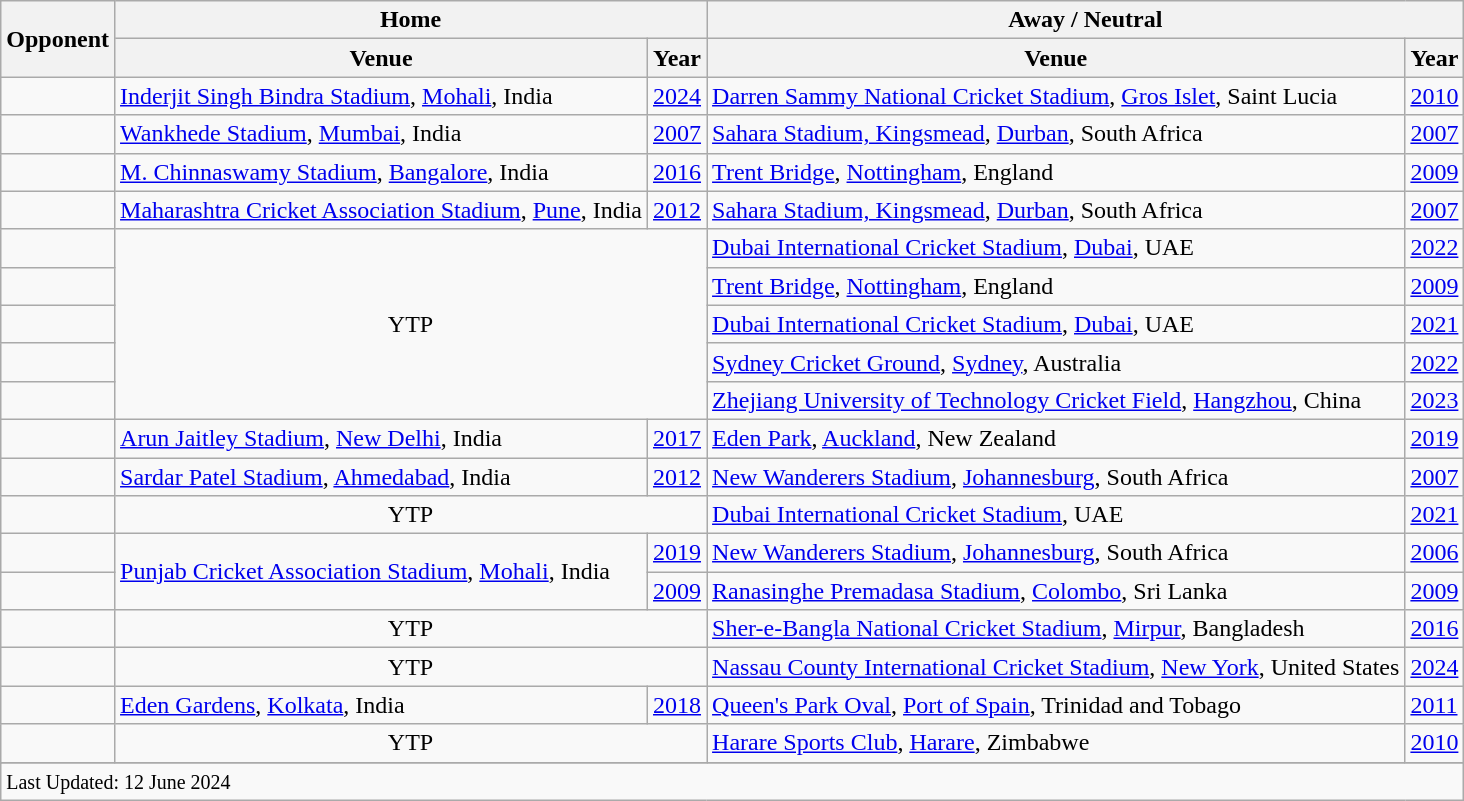<table class="wikitable plainrowheaders sortable">
<tr>
<th rowspan="2">Opponent</th>
<th colspan="2">Home</th>
<th colspan="2">Away / Neutral</th>
</tr>
<tr>
<th>Venue</th>
<th style="text-align:center">Year</th>
<th style="text-align:center">Venue</th>
<th style="text-align:center">Year</th>
</tr>
<tr>
<td></td>
<td><a href='#'>Inderjit Singh Bindra Stadium</a>, <a href='#'>Mohali</a>, India</td>
<td><a href='#'>2024</a></td>
<td><a href='#'>Darren Sammy National Cricket Stadium</a>, <a href='#'>Gros Islet</a>, Saint Lucia</td>
<td><a href='#'>2010</a></td>
</tr>
<tr>
<td></td>
<td><a href='#'>Wankhede Stadium</a>, <a href='#'>Mumbai</a>, India</td>
<td><a href='#'>2007</a></td>
<td><a href='#'>Sahara Stadium, Kingsmead</a>, <a href='#'>Durban</a>, South Africa</td>
<td><a href='#'>2007</a></td>
</tr>
<tr>
<td></td>
<td><a href='#'>M. Chinnaswamy Stadium</a>, <a href='#'>Bangalore</a>, India</td>
<td><a href='#'>2016</a></td>
<td><a href='#'>Trent Bridge</a>, <a href='#'>Nottingham</a>, England</td>
<td><a href='#'>2009</a></td>
</tr>
<tr>
<td></td>
<td><a href='#'>Maharashtra Cricket Association Stadium</a>, <a href='#'>Pune</a>, India</td>
<td><a href='#'>2012</a></td>
<td><a href='#'>Sahara Stadium, Kingsmead</a>, <a href='#'>Durban</a>, South Africa</td>
<td><a href='#'>2007</a></td>
</tr>
<tr>
<td></td>
<td rowspan=5 colspan=2 align=center>YTP</td>
<td><a href='#'>Dubai International Cricket Stadium</a>, <a href='#'>Dubai</a>, UAE</td>
<td><a href='#'>2022</a></td>
</tr>
<tr>
<td></td>
<td><a href='#'>Trent Bridge</a>, <a href='#'>Nottingham</a>, England</td>
<td><a href='#'>2009</a></td>
</tr>
<tr>
<td></td>
<td><a href='#'>Dubai International Cricket Stadium</a>, <a href='#'>Dubai</a>, UAE</td>
<td><a href='#'>2021</a></td>
</tr>
<tr>
<td></td>
<td><a href='#'>Sydney Cricket Ground</a>, <a href='#'>Sydney</a>, Australia</td>
<td><a href='#'>2022</a></td>
</tr>
<tr>
<td></td>
<td><a href='#'>Zhejiang University of Technology Cricket Field</a>, <a href='#'>Hangzhou</a>, China</td>
<td><a href='#'>2023</a></td>
</tr>
<tr>
<td></td>
<td><a href='#'>Arun Jaitley Stadium</a>, <a href='#'>New Delhi</a>, India</td>
<td><a href='#'>2017</a></td>
<td><a href='#'>Eden Park</a>, <a href='#'>Auckland</a>, New Zealand</td>
<td><a href='#'>2019</a></td>
</tr>
<tr>
<td></td>
<td><a href='#'>Sardar Patel Stadium</a>, <a href='#'>Ahmedabad</a>, India</td>
<td><a href='#'>2012</a></td>
<td><a href='#'>New Wanderers Stadium</a>, <a href='#'>Johannesburg</a>, South Africa</td>
<td><a href='#'>2007</a></td>
</tr>
<tr>
<td></td>
<td colspan=2 align=center>YTP</td>
<td><a href='#'>Dubai International Cricket Stadium</a>, UAE</td>
<td><a href='#'>2021</a></td>
</tr>
<tr>
<td></td>
<td rowspan=2><a href='#'>Punjab Cricket Association Stadium</a>, <a href='#'>Mohali</a>, India</td>
<td><a href='#'>2019</a></td>
<td><a href='#'>New Wanderers Stadium</a>, <a href='#'>Johannesburg</a>, South Africa</td>
<td><a href='#'>2006</a></td>
</tr>
<tr>
<td></td>
<td><a href='#'>2009</a></td>
<td><a href='#'>Ranasinghe Premadasa Stadium</a>, <a href='#'>Colombo</a>, Sri Lanka</td>
<td><a href='#'>2009</a></td>
</tr>
<tr>
<td></td>
<td colspan=2 align=center>YTP</td>
<td><a href='#'>Sher-e-Bangla National Cricket Stadium</a>, <a href='#'>Mirpur</a>, Bangladesh</td>
<td><a href='#'>2016</a></td>
</tr>
<tr>
<td></td>
<td colspan=2 align=center>YTP</td>
<td><a href='#'>Nassau County International Cricket Stadium</a>, <a href='#'>New York</a>, United States</td>
<td><a href='#'>2024</a></td>
</tr>
<tr>
<td></td>
<td><a href='#'>Eden Gardens</a>, <a href='#'>Kolkata</a>, India</td>
<td><a href='#'>2018</a></td>
<td><a href='#'>Queen's Park Oval</a>, <a href='#'>Port of Spain</a>, Trinidad and Tobago</td>
<td><a href='#'>2011</a></td>
</tr>
<tr>
<td></td>
<td colspan=2 align=center>YTP</td>
<td><a href='#'>Harare Sports Club</a>, <a href='#'>Harare</a>, Zimbabwe</td>
<td><a href='#'>2010</a></td>
</tr>
<tr>
</tr>
<tr class=sortbottom>
<td colspan=5><small>Last Updated: 12 June 2024</small></td>
</tr>
</table>
